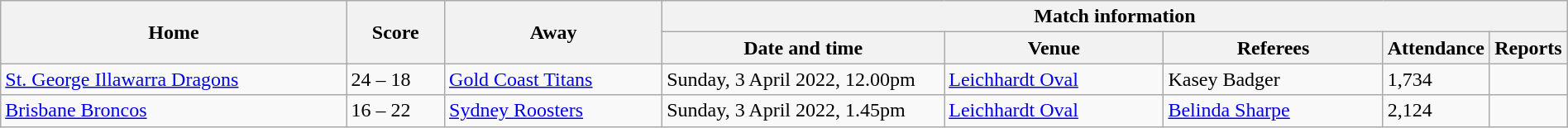<table class="wikitable defaultcenter col1left col3left" width="100%">
<tr>
<th rowspan="2">Home</th>
<th rowspan="2">Score</th>
<th rowspan="2">Away</th>
<th colspan="6">Match information</th>
</tr>
<tr>
<th width="18%">Date and time</th>
<th width="14%">Venue</th>
<th width="14%">Referees</th>
<th width="5%">Attendance</th>
<th width="5%">Reports</th>
</tr>
<tr>
<td> <a href='#'>St. George Illawarra Dragons</a></td>
<td>24 – 18</td>
<td> <a href='#'>Gold Coast Titans</a></td>
<td>Sunday, 3 April 2022, 12.00pm</td>
<td><a href='#'>Leichhardt Oval</a></td>
<td>Kasey Badger</td>
<td>1,734</td>
<td></td>
</tr>
<tr>
<td> <a href='#'>Brisbane Broncos</a></td>
<td>16 – 22</td>
<td> <a href='#'>Sydney Roosters</a></td>
<td>Sunday, 3 April 2022, 1.45pm</td>
<td><a href='#'>Leichhardt Oval</a></td>
<td><a href='#'>Belinda Sharpe</a></td>
<td>2,124</td>
<td></td>
</tr>
</table>
